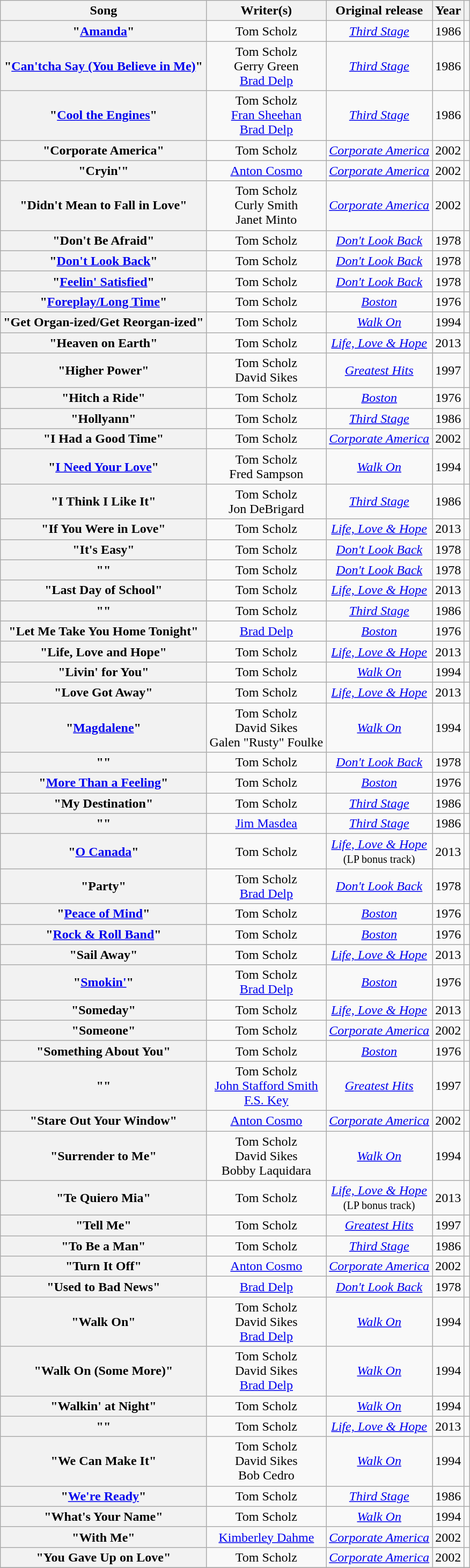<table class="wikitable sortable plainrowheaders" style="text-align:center;">
<tr>
<th scope="col">Song</th>
<th scope="col" class="unsortable">Writer(s)</th>
<th scope="col">Original release</th>
<th scope="col">Year</th>
<th scope="col" class="unsortable"></th>
</tr>
<tr>
<th scope="row">"<a href='#'>Amanda</a>"</th>
<td>Tom Scholz</td>
<td><em><a href='#'>Third Stage</a></em></td>
<td>1986</td>
<td></td>
</tr>
<tr>
<th scope="row">"<a href='#'>Can'tcha Say (You Believe in Me)</a>"</th>
<td>Tom Scholz<br>Gerry Green<br><a href='#'>Brad Delp</a></td>
<td><em><a href='#'>Third Stage</a></em></td>
<td>1986</td>
<td></td>
</tr>
<tr>
<th scope="row">"<a href='#'>Cool the Engines</a>"</th>
<td>Tom Scholz<br><a href='#'>Fran Sheehan</a><br><a href='#'>Brad Delp</a></td>
<td><em><a href='#'>Third Stage</a></em></td>
<td>1986</td>
<td></td>
</tr>
<tr>
<th scope="row">"Corporate America"</th>
<td>Tom Scholz</td>
<td><em><a href='#'>Corporate America</a></em></td>
<td>2002</td>
<td></td>
</tr>
<tr>
<th scope="row">"Cryin'"</th>
<td><a href='#'>Anton Cosmo</a></td>
<td><em><a href='#'>Corporate America</a></em></td>
<td>2002</td>
<td></td>
</tr>
<tr>
<th scope="row">"Didn't Mean to Fall in Love"</th>
<td>Tom Scholz<br>Curly Smith<br>Janet Minto</td>
<td><em><a href='#'>Corporate America</a></em></td>
<td>2002</td>
<td></td>
</tr>
<tr>
<th scope="row">"Don't Be Afraid"</th>
<td>Tom Scholz</td>
<td><em><a href='#'>Don't Look Back</a></em></td>
<td>1978</td>
<td></td>
</tr>
<tr>
<th scope="row">"<a href='#'>Don't Look Back</a>"</th>
<td>Tom Scholz</td>
<td><em><a href='#'>Don't Look Back</a></em></td>
<td>1978</td>
<td></td>
</tr>
<tr>
<th scope="row">"<a href='#'>Feelin' Satisfied</a>"</th>
<td>Tom Scholz</td>
<td><em><a href='#'>Don't Look Back</a></em></td>
<td>1978</td>
<td></td>
</tr>
<tr>
<th scope="row">"<a href='#'>Foreplay/Long Time</a>"</th>
<td>Tom Scholz</td>
<td><em><a href='#'>Boston</a></em></td>
<td>1976</td>
<td></td>
</tr>
<tr>
<th scope="row">"Get Organ-ized/Get Reorgan-ized"</th>
<td>Tom Scholz</td>
<td><em><a href='#'>Walk On</a></em></td>
<td>1994</td>
<td></td>
</tr>
<tr>
<th scope="row">"Heaven on Earth"</th>
<td>Tom Scholz</td>
<td><em><a href='#'>Life, Love & Hope</a></em></td>
<td>2013</td>
<td></td>
</tr>
<tr>
<th scope="row">"Higher Power"</th>
<td>Tom Scholz<br>David Sikes</td>
<td><em><a href='#'>Greatest Hits</a></em></td>
<td>1997</td>
<td></td>
</tr>
<tr>
<th scope="row">"Hitch a Ride"</th>
<td>Tom Scholz</td>
<td><em><a href='#'>Boston</a></em></td>
<td>1976</td>
<td></td>
</tr>
<tr>
<th scope="row">"Hollyann"</th>
<td>Tom Scholz</td>
<td><em><a href='#'>Third Stage</a></em></td>
<td>1986</td>
<td></td>
</tr>
<tr>
<th scope="row">"I Had a Good Time"</th>
<td>Tom Scholz</td>
<td><em><a href='#'>Corporate America</a></em></td>
<td>2002</td>
<td></td>
</tr>
<tr>
<th scope="row">"<a href='#'>I Need Your Love</a>"</th>
<td>Tom Scholz<br>Fred Sampson</td>
<td><em><a href='#'>Walk On</a></em></td>
<td>1994</td>
<td></td>
</tr>
<tr>
<th scope="row">"I Think I Like It"</th>
<td>Tom Scholz<br>Jon DeBrigard</td>
<td><em><a href='#'>Third Stage</a></em></td>
<td>1986</td>
<td></td>
</tr>
<tr>
<th scope="row">"If You Were in Love"</th>
<td>Tom Scholz</td>
<td><em><a href='#'>Life, Love & Hope</a></em></td>
<td>2013</td>
<td></td>
</tr>
<tr>
<th scope="row">"It's Easy"</th>
<td>Tom Scholz</td>
<td><em><a href='#'>Don't Look Back</a></em></td>
<td>1978</td>
<td></td>
</tr>
<tr>
<th scope="row">""</th>
<td>Tom Scholz</td>
<td><em><a href='#'>Don't Look Back</a></em></td>
<td>1978</td>
<td></td>
</tr>
<tr>
<th scope="row">"Last Day of School"</th>
<td>Tom Scholz</td>
<td><em><a href='#'>Life, Love & Hope</a></em></td>
<td>2013</td>
<td></td>
</tr>
<tr>
<th scope="row">""</th>
<td>Tom Scholz</td>
<td><em><a href='#'>Third Stage</a></em></td>
<td>1986</td>
<td></td>
</tr>
<tr>
<th scope="row">"Let Me Take You Home Tonight"</th>
<td><a href='#'>Brad Delp</a></td>
<td><em><a href='#'>Boston</a></em></td>
<td>1976</td>
<td></td>
</tr>
<tr>
<th scope="row">"Life, Love and Hope"</th>
<td>Tom Scholz</td>
<td><em><a href='#'>Life, Love & Hope</a></em></td>
<td>2013</td>
<td></td>
</tr>
<tr>
<th scope="row">"Livin' for You"</th>
<td>Tom Scholz</td>
<td><em><a href='#'>Walk On</a></em></td>
<td>1994</td>
<td></td>
</tr>
<tr>
<th scope="row">"Love Got Away"</th>
<td>Tom Scholz</td>
<td><em><a href='#'>Life, Love & Hope</a></em></td>
<td>2013</td>
<td></td>
</tr>
<tr>
<th scope="row">"<a href='#'>Magdalene</a>"</th>
<td>Tom Scholz<br>David Sikes<br>Galen "Rusty" Foulke</td>
<td><em><a href='#'>Walk On</a></em></td>
<td>1994</td>
<td></td>
</tr>
<tr>
<th scope="row">""</th>
<td>Tom Scholz</td>
<td><em><a href='#'>Don't Look Back</a></em></td>
<td>1978</td>
<td></td>
</tr>
<tr>
<th scope="row">"<a href='#'>More Than a Feeling</a>"</th>
<td>Tom Scholz</td>
<td><em><a href='#'>Boston</a></em></td>
<td>1976</td>
<td></td>
</tr>
<tr>
<th scope="row">"My Destination"</th>
<td>Tom Scholz</td>
<td><em><a href='#'>Third Stage</a></em></td>
<td>1986</td>
<td></td>
</tr>
<tr>
<th scope="row">""</th>
<td><a href='#'>Jim Masdea</a></td>
<td><em><a href='#'>Third Stage</a></em></td>
<td>1986</td>
<td></td>
</tr>
<tr>
<th scope="row">"<a href='#'>O Canada</a>"</th>
<td>Tom Scholz</td>
<td><em><a href='#'>Life, Love & Hope</a></em><br><small>(LP bonus track)</small></td>
<td>2013</td>
<td></td>
</tr>
<tr>
<th scope="row">"Party"</th>
<td>Tom Scholz<br><a href='#'>Brad Delp</a></td>
<td><em><a href='#'>Don't Look Back</a></em></td>
<td>1978</td>
<td></td>
</tr>
<tr>
<th scope="row">"<a href='#'>Peace of Mind</a>"</th>
<td>Tom Scholz</td>
<td><em><a href='#'>Boston</a></em></td>
<td>1976</td>
<td></td>
</tr>
<tr>
<th scope="row">"<a href='#'>Rock & Roll Band</a>"</th>
<td>Tom Scholz</td>
<td><em><a href='#'>Boston</a></em></td>
<td>1976</td>
<td></td>
</tr>
<tr>
<th scope="row">"Sail Away"</th>
<td>Tom Scholz</td>
<td><em><a href='#'>Life, Love & Hope</a></em></td>
<td>2013</td>
<td></td>
</tr>
<tr>
<th scope="row">"<a href='#'>Smokin'</a>"</th>
<td>Tom Scholz<br><a href='#'>Brad Delp</a></td>
<td><em><a href='#'>Boston</a></em></td>
<td>1976</td>
<td></td>
</tr>
<tr>
<th scope="row">"Someday"</th>
<td>Tom Scholz</td>
<td><em><a href='#'>Life, Love & Hope</a></em></td>
<td>2013</td>
<td></td>
</tr>
<tr>
<th scope="row">"Someone"</th>
<td>Tom Scholz</td>
<td><em><a href='#'>Corporate America</a></em></td>
<td>2002</td>
<td></td>
</tr>
<tr>
<th scope="row">"Something About You"</th>
<td>Tom Scholz</td>
<td><em><a href='#'>Boston</a></em></td>
<td>1976</td>
<td></td>
</tr>
<tr>
<th scope="row">""</th>
<td>Tom Scholz<br><a href='#'>John Stafford Smith</a><br><a href='#'>F.S. Key</a></td>
<td><em><a href='#'>Greatest Hits</a></em></td>
<td>1997</td>
<td></td>
</tr>
<tr>
<th scope="row">"Stare Out Your Window"</th>
<td><a href='#'>Anton Cosmo</a></td>
<td><em><a href='#'>Corporate America</a></em></td>
<td>2002</td>
<td></td>
</tr>
<tr>
<th scope="row">"Surrender to Me"</th>
<td>Tom Scholz<br>David Sikes<br>Bobby Laquidara</td>
<td><em><a href='#'>Walk On</a></em></td>
<td>1994</td>
<td></td>
</tr>
<tr>
<th scope="row">"Te Quiero Mia"</th>
<td>Tom Scholz</td>
<td><em><a href='#'>Life, Love & Hope</a></em><br><small>(LP bonus track)</small></td>
<td>2013</td>
<td></td>
</tr>
<tr>
<th scope="row">"Tell Me"</th>
<td>Tom Scholz</td>
<td><em><a href='#'>Greatest Hits</a></em></td>
<td>1997</td>
<td></td>
</tr>
<tr>
<th scope="row">"To Be a Man"</th>
<td>Tom Scholz</td>
<td><em><a href='#'>Third Stage</a></em></td>
<td>1986</td>
<td></td>
</tr>
<tr>
<th scope="row">"Turn It Off"</th>
<td><a href='#'>Anton Cosmo</a></td>
<td><em><a href='#'>Corporate America</a></em></td>
<td>2002</td>
<td></td>
</tr>
<tr>
<th scope="row">"Used to Bad News"</th>
<td><a href='#'>Brad Delp</a></td>
<td><em><a href='#'>Don't Look Back</a></em></td>
<td>1978</td>
<td></td>
</tr>
<tr>
<th scope="row">"Walk On"</th>
<td>Tom Scholz<br>David Sikes<br><a href='#'>Brad Delp</a></td>
<td><em><a href='#'>Walk On</a></em></td>
<td>1994</td>
<td></td>
</tr>
<tr>
<th scope="row">"Walk On (Some More)"</th>
<td>Tom Scholz<br>David Sikes<br><a href='#'>Brad Delp</a></td>
<td><em><a href='#'>Walk On</a></em></td>
<td>1994</td>
<td></td>
</tr>
<tr>
<th scope="row">"Walkin' at Night"</th>
<td>Tom Scholz</td>
<td><em><a href='#'>Walk On</a></em></td>
<td>1994</td>
<td></td>
</tr>
<tr>
<th scope="row">""</th>
<td>Tom Scholz</td>
<td><em><a href='#'>Life, Love & Hope</a></em></td>
<td>2013</td>
<td></td>
</tr>
<tr>
<th scope="row">"We Can Make It"</th>
<td>Tom Scholz<br>David Sikes<br>Bob Cedro</td>
<td><em><a href='#'>Walk On</a></em></td>
<td>1994</td>
<td></td>
</tr>
<tr>
<th scope="row">"<a href='#'>We're Ready</a>"</th>
<td>Tom Scholz</td>
<td><em><a href='#'>Third Stage</a></em></td>
<td>1986</td>
<td></td>
</tr>
<tr>
<th scope="row">"What's Your Name"</th>
<td>Tom Scholz</td>
<td><em><a href='#'>Walk On</a></em></td>
<td>1994</td>
<td></td>
</tr>
<tr>
<th scope="row">"With Me"</th>
<td><a href='#'>Kimberley Dahme</a></td>
<td><em><a href='#'>Corporate America</a></em></td>
<td>2002</td>
<td></td>
</tr>
<tr>
<th scope="row">"You Gave Up on Love"</th>
<td>Tom Scholz</td>
<td><em><a href='#'>Corporate America</a></em></td>
<td>2002</td>
<td></td>
</tr>
<tr>
</tr>
</table>
